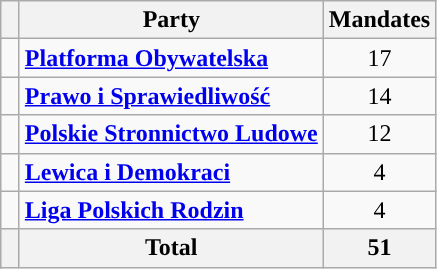<table class="wikitable">
<tr>
<th width=5></th>
<th>Party</th>
<th>Mandates</th>
</tr>
<tr>
<td style="background:"></td>
<td><strong><a href='#'>Platforma Obywatelska</a></strong></td>
<td align="center">17</td>
</tr>
<tr>
<td style="background:"></td>
<td><strong><a href='#'>Prawo i Sprawiedliwość</a></strong></td>
<td align="center">14</td>
</tr>
<tr>
<td style="background:"></td>
<td><strong><a href='#'>Polskie Stronnictwo Ludowe</a></strong></td>
<td align="center">12</td>
</tr>
<tr>
<td style="background:"></td>
<td><strong><a href='#'>Lewica i Demokraci</a></strong></td>
<td align="center">4</td>
</tr>
<tr>
<td style="background:"></td>
<td><strong><a href='#'>Liga Polskich Rodzin</a></strong></td>
<td align="center">4</td>
</tr>
<tr bgcolor="#ececec">
<th></th>
<th>Total</th>
<th align="center">51</th>
</tr>
</table>
